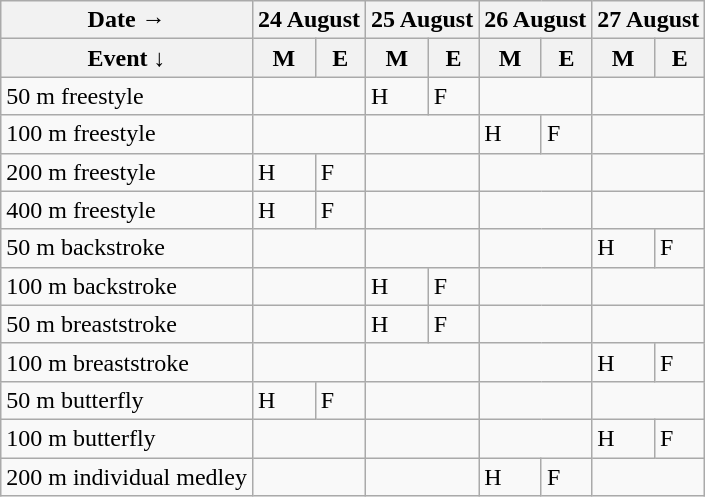<table class="wikitable swimming-schedule floatleft">
<tr>
<th>Date →</th>
<th colspan=2>24 August</th>
<th colspan=2>25 August</th>
<th colspan=2>26 August</th>
<th colspan=2>27 August</th>
</tr>
<tr>
<th>Event ↓</th>
<th>M</th>
<th>E</th>
<th>M</th>
<th>E</th>
<th>M</th>
<th>E</th>
<th>M</th>
<th>E</th>
</tr>
<tr>
<td class=event>50 m freestyle</td>
<td colspan=2></td>
<td class=heats>H</td>
<td class=final>F</td>
<td colspan=2></td>
<td colspan=2></td>
</tr>
<tr>
<td class=event>100 m freestyle</td>
<td colspan=2></td>
<td colspan=2></td>
<td class=heats>H</td>
<td class=final>F</td>
<td colspan=2></td>
</tr>
<tr>
<td class=event>200 m freestyle</td>
<td class=heats>H</td>
<td class=final>F</td>
<td colspan=2></td>
<td colspan=2></td>
<td colspan=2></td>
</tr>
<tr>
<td class=event>400 m freestyle</td>
<td class=heats>H</td>
<td class=final>F</td>
<td colspan=2></td>
<td colspan=2></td>
<td colspan=2></td>
</tr>
<tr>
<td class=event>50 m backstroke</td>
<td colspan=2></td>
<td colspan=2></td>
<td colspan=2></td>
<td class=heats>H</td>
<td class=final>F</td>
</tr>
<tr>
<td class=event>100 m backstroke</td>
<td colspan=2></td>
<td class=heats>H</td>
<td class=final>F</td>
<td colspan=2></td>
<td colspan=2></td>
</tr>
<tr>
<td class=event>50 m breaststroke</td>
<td colspan=2></td>
<td class=heats>H</td>
<td class=final>F</td>
<td colspan=2></td>
<td colspan=2></td>
</tr>
<tr>
<td class=event>100 m breaststroke</td>
<td colspan=2></td>
<td colspan=2></td>
<td colspan=2></td>
<td class=heats>H</td>
<td class=final>F</td>
</tr>
<tr>
<td class=event>50 m butterfly</td>
<td class=heats>H</td>
<td class=final>F</td>
<td colspan=2></td>
<td colspan=2></td>
<td colspan=2></td>
</tr>
<tr>
<td class=event>100 m butterfly</td>
<td colspan=2></td>
<td colspan=2></td>
<td colspan=2></td>
<td class=heats>H</td>
<td class=final>F</td>
</tr>
<tr>
<td class=event>200 m individual medley</td>
<td colspan=2></td>
<td colspan=2></td>
<td class=heats>H</td>
<td class=final>F</td>
<td colspan=2></td>
</tr>
</table>
